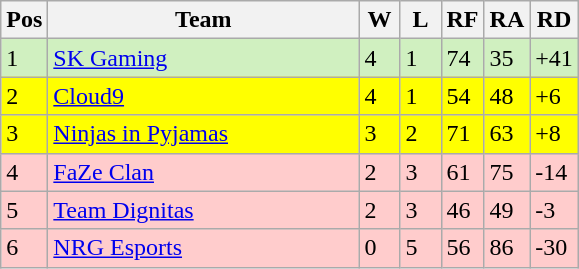<table class="wikitable">
<tr>
<th width="20px">Pos</th>
<th width="200px">Team</th>
<th width="20px">W</th>
<th width="20px">L</th>
<th width="20px">RF</th>
<th width="20px">RA</th>
<th width="20px">RD</th>
</tr>
<tr style="background: #D0F0C0;">
<td>1</td>
<td><a href='#'>SK Gaming</a></td>
<td>4</td>
<td>1</td>
<td>74</td>
<td>35</td>
<td>+41</td>
</tr>
<tr style="background: #FFFF00;">
<td>2</td>
<td><a href='#'>Cloud9</a></td>
<td>4</td>
<td>1</td>
<td>54</td>
<td>48</td>
<td>+6</td>
</tr>
<tr style="background: #FFFF00;">
<td>3</td>
<td><a href='#'>Ninjas in Pyjamas</a></td>
<td>3</td>
<td>2</td>
<td>71</td>
<td>63</td>
<td>+8</td>
</tr>
<tr style="background: #FFCCCC;">
<td>4</td>
<td><a href='#'>FaZe Clan</a></td>
<td>2</td>
<td>3</td>
<td>61</td>
<td>75</td>
<td>-14</td>
</tr>
<tr style="background: #FFCCCC;">
<td>5</td>
<td><a href='#'>Team Dignitas</a></td>
<td>2</td>
<td>3</td>
<td>46</td>
<td>49</td>
<td>-3</td>
</tr>
<tr style="background: #FFCCCC;">
<td>6</td>
<td><a href='#'>NRG Esports</a></td>
<td>0</td>
<td>5</td>
<td>56</td>
<td>86</td>
<td>-30</td>
</tr>
</table>
